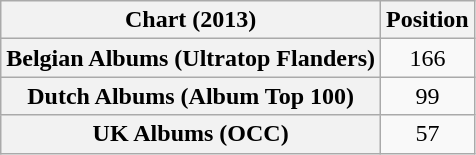<table class="wikitable sortable plainrowheaders" style="text-align:center">
<tr>
<th scope="col">Chart (2013)</th>
<th scope="col">Position</th>
</tr>
<tr>
<th scope="row">Belgian Albums (Ultratop Flanders)</th>
<td>166</td>
</tr>
<tr>
<th scope="row">Dutch Albums (Album Top 100)</th>
<td>99</td>
</tr>
<tr>
<th scope="row">UK Albums (OCC)</th>
<td>57</td>
</tr>
</table>
